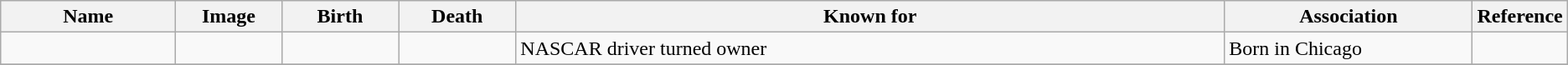<table class="wikitable sortable">
<tr>
<th scope="col" width="140">Name</th>
<th scope="col" width="80" class="unsortable">Image</th>
<th scope="col" width="90">Birth</th>
<th scope="col" width="90">Death</th>
<th scope="col" width="600" class="unsortable">Known for</th>
<th scope="col" width="200" class="unsortable">Association</th>
<th scope="col" width="30" class="unsortable">Reference</th>
</tr>
<tr>
<td></td>
<td></td>
<td align=right></td>
<td></td>
<td>NASCAR driver turned owner</td>
<td>Born in Chicago</td>
<td align="center"></td>
</tr>
<tr>
</tr>
</table>
